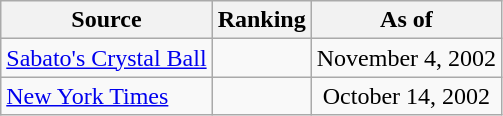<table class="wikitable" style="text-align:center">
<tr>
<th>Source</th>
<th>Ranking</th>
<th>As of</th>
</tr>
<tr>
<td align=left><a href='#'>Sabato's Crystal Ball</a></td>
<td></td>
<td>November 4, 2002</td>
</tr>
<tr>
<td align=left><a href='#'>New York Times</a></td>
<td></td>
<td>October 14, 2002</td>
</tr>
</table>
